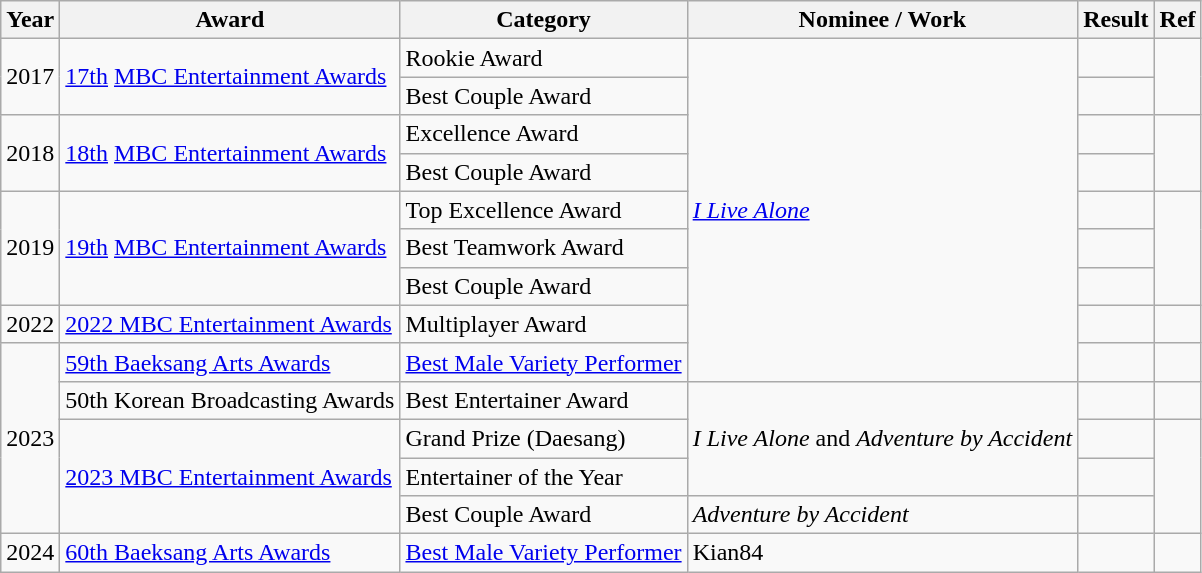<table class="wikitable">
<tr>
<th>Year</th>
<th>Award</th>
<th>Category</th>
<th>Nominee / Work</th>
<th>Result</th>
<th>Ref</th>
</tr>
<tr>
<td rowspan=2>2017</td>
<td rowspan=2><a href='#'>17th</a> <a href='#'>MBC Entertainment Awards</a></td>
<td>Rookie Award</td>
<td rowspan="9"><em><a href='#'>I Live Alone</a></em></td>
<td></td>
<td rowspan=2></td>
</tr>
<tr>
<td>Best Couple Award </td>
<td></td>
</tr>
<tr>
<td rowspan=2>2018</td>
<td rowspan=2><a href='#'>18th</a> <a href='#'>MBC Entertainment Awards</a></td>
<td>Excellence Award</td>
<td></td>
<td rowspan=2></td>
</tr>
<tr>
<td>Best Couple Award </td>
<td></td>
</tr>
<tr>
<td rowspan="3">2019</td>
<td rowspan="3"><a href='#'>19th</a> <a href='#'>MBC Entertainment Awards</a></td>
<td>Top Excellence Award</td>
<td></td>
<td rowspan="3"></td>
</tr>
<tr>
<td>Best Teamwork Award </td>
<td></td>
</tr>
<tr>
<td>Best Couple Award </td>
<td></td>
</tr>
<tr>
<td>2022</td>
<td><a href='#'>2022 MBC Entertainment Awards</a></td>
<td>Multiplayer Award</td>
<td></td>
<td></td>
</tr>
<tr>
<td rowspan=5>2023</td>
<td><a href='#'>59th Baeksang Arts Awards</a></td>
<td><a href='#'>Best Male Variety Performer</a></td>
<td></td>
<td></td>
</tr>
<tr>
<td>50th Korean Broadcasting Awards</td>
<td>Best Entertainer Award</td>
<td rowspan="3"><em>I Live Alone</em> and <em>Adventure by Accident</em></td>
<td></td>
<td></td>
</tr>
<tr>
<td rowspan=3><a href='#'>2023 MBC Entertainment Awards</a></td>
<td>Grand Prize (Daesang)</td>
<td></td>
<td rowspan="3"></td>
</tr>
<tr>
<td>Entertainer of the Year</td>
<td></td>
</tr>
<tr>
<td>Best Couple Award </td>
<td><em>Adventure by Accident</em></td>
<td></td>
</tr>
<tr>
<td rowspan="2">2024</td>
<td rowspan="2"><a href='#'>60th Baeksang Arts Awards</a></td>
<td><a href='#'>Best Male Variety Performer</a></td>
<td rowspan="2">Kian84</td>
<td></td>
<td></td>
</tr>
</table>
